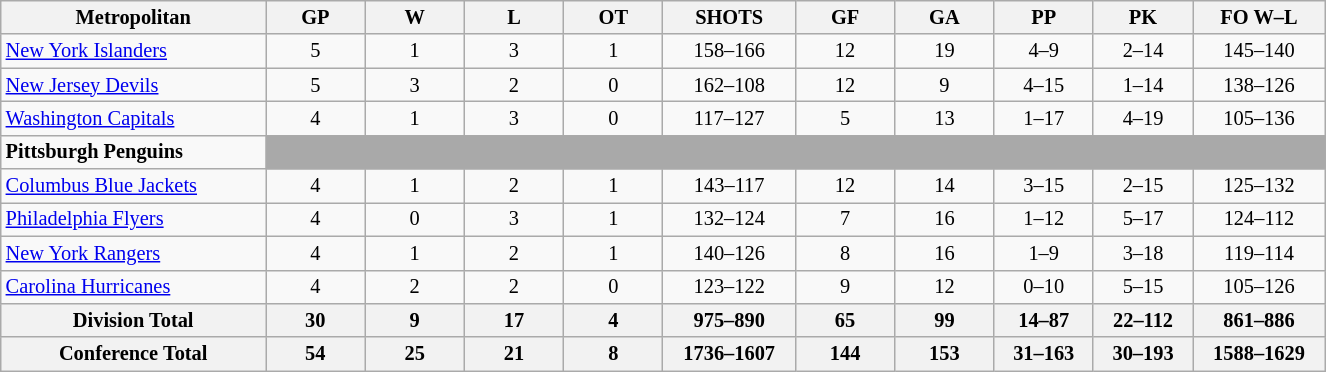<table class="wikitable" style="text-align:center; width:65em; font-size:85%;">
<tr>
<th width="20%">Metropolitan</th>
<th width="7.5%">GP</th>
<th width="7.5%">W</th>
<th width="7.5%">L</th>
<th width="7.5%">OT</th>
<th width="10%">SHOTS</th>
<th width="7.5%">GF</th>
<th width="7.5%">GA</th>
<th width="7.5%">PP</th>
<th width="7.5%">PK</th>
<th width="10%">FO W–L</th>
</tr>
<tr>
<td align=left><a href='#'>New York Islanders</a></td>
<td>5</td>
<td>1</td>
<td>3</td>
<td>1</td>
<td>158–166</td>
<td>12</td>
<td>19</td>
<td>4–9</td>
<td>2–14</td>
<td>145–140</td>
</tr>
<tr>
<td align=left><a href='#'>New Jersey Devils</a></td>
<td>5</td>
<td>3</td>
<td>2</td>
<td>0</td>
<td>162–108</td>
<td>12</td>
<td>9</td>
<td>4–15</td>
<td>1–14</td>
<td>138–126</td>
</tr>
<tr>
<td align=left><a href='#'>Washington Capitals</a></td>
<td>4</td>
<td>1</td>
<td>3</td>
<td>0</td>
<td>117–127</td>
<td>5</td>
<td>13</td>
<td>1–17</td>
<td>4–19</td>
<td>105–136</td>
</tr>
<tr>
<td align=left><strong>Pittsburgh Penguins</strong></td>
<td style="background:darkgray;" colspan=10></td>
</tr>
<tr>
<td align=left><a href='#'>Columbus Blue Jackets</a></td>
<td>4</td>
<td>1</td>
<td>2</td>
<td>1</td>
<td>143–117</td>
<td>12</td>
<td>14</td>
<td>3–15</td>
<td>2–15</td>
<td>125–132</td>
</tr>
<tr>
<td align=left><a href='#'>Philadelphia Flyers</a></td>
<td>4</td>
<td>0</td>
<td>3</td>
<td>1</td>
<td>132–124</td>
<td>7</td>
<td>16</td>
<td>1–12</td>
<td>5–17</td>
<td>124–112</td>
</tr>
<tr>
<td align=left><a href='#'>New York Rangers</a></td>
<td>4</td>
<td>1</td>
<td>2</td>
<td>1</td>
<td>140–126</td>
<td>8</td>
<td>16</td>
<td>1–9</td>
<td>3–18</td>
<td>119–114</td>
</tr>
<tr>
<td align=left><a href='#'>Carolina Hurricanes</a></td>
<td>4</td>
<td>2</td>
<td>2</td>
<td>0</td>
<td>123–122</td>
<td>9</td>
<td>12</td>
<td>0–10</td>
<td>5–15</td>
<td>105–126</td>
</tr>
<tr>
<th>Division Total</th>
<th>30</th>
<th>9</th>
<th>17</th>
<th>4</th>
<th>975–890</th>
<th>65</th>
<th>99</th>
<th>14–87</th>
<th>22–112</th>
<th>861–886</th>
</tr>
<tr>
<th>Conference Total</th>
<th>54</th>
<th>25</th>
<th>21</th>
<th>8</th>
<th>1736–1607</th>
<th>144</th>
<th>153</th>
<th>31–163</th>
<th>30–193</th>
<th>1588–1629</th>
</tr>
</table>
